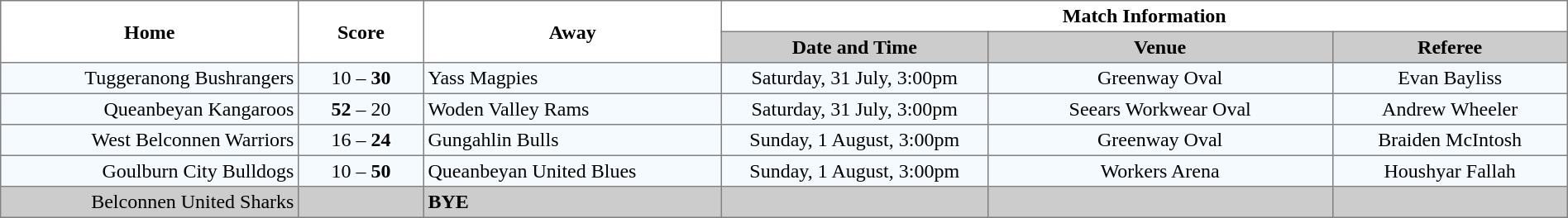<table width="100%" cellspacing="0" cellpadding="3" border="1" style="border-collapse:collapse;  text-align:center;">
<tr>
<th rowspan="2" width="19%">Home</th>
<th rowspan="2" width="8%">Score</th>
<th rowspan="2" width="19%">Away</th>
<th colspan="3">Match Information</th>
</tr>
<tr bgcolor="#CCCCCC">
<th width="17%">Date and Time</th>
<th width="22%">Venue</th>
<th width="50%">Referee</th>
</tr>
<tr style="text-align:center; background:#f5faff;">
<td align="right">Tuggeranong Bushrangers </td>
<td>10 – <strong>30</strong></td>
<td align="left"> Yass Magpies</td>
<td>Saturday, 31 July, 3:00pm</td>
<td>Greenway Oval</td>
<td>Evan Bayliss</td>
</tr>
<tr style="text-align:center; background:#f5faff;">
<td align="right">Queanbeyan Kangaroos </td>
<td><strong>52</strong> – 20</td>
<td align="left"> Woden Valley Rams</td>
<td>Saturday, 31 July, 3:00pm</td>
<td>Seears Workwear Oval</td>
<td>Andrew Wheeler</td>
</tr>
<tr style="text-align:center; background:#f5faff;">
<td align="right">West Belconnen Warriors </td>
<td>16 – <strong>24</strong></td>
<td align="left"> Gungahlin Bulls</td>
<td>Sunday, 1 August, 3:00pm</td>
<td>Greenway Oval</td>
<td>Braiden McIntosh</td>
</tr>
<tr style="text-align:center; background:#f5faff;">
<td align="right">Goulburn City Bulldogs </td>
<td>10 – <strong>50</strong></td>
<td align="left"> Queanbeyan United Blues</td>
<td>Sunday, 1 August, 3:00pm</td>
<td>Workers Arena</td>
<td>Houshyar Fallah</td>
</tr>
<tr style="text-align:center; background:#CCCCCC;">
<td align="right">Belconnen United Sharks </td>
<td></td>
<td align="left"><strong>BYE</strong></td>
<td></td>
<td></td>
<td></td>
</tr>
</table>
